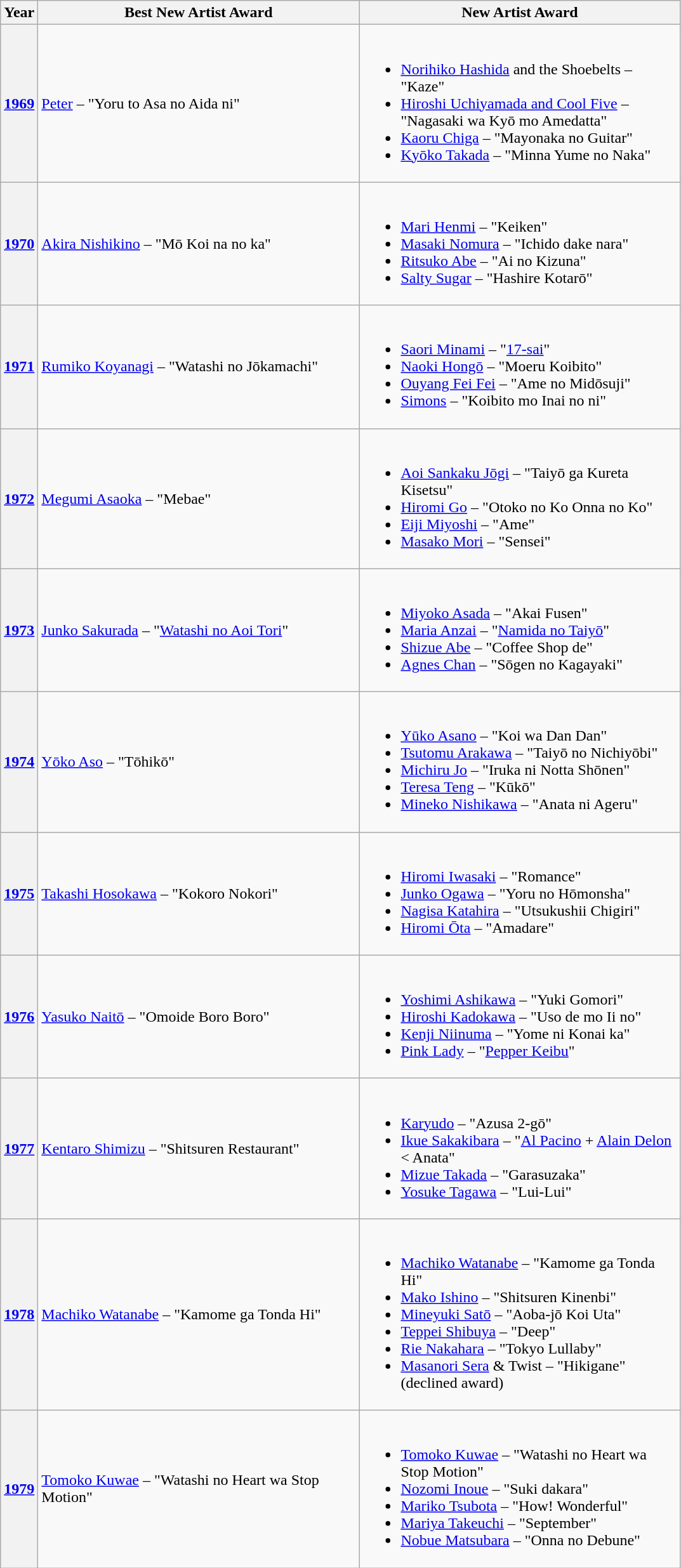<table class="wikitable plainrowheaders">
<tr>
<th scope="col" width=30px>Year</th>
<th scope="col" width=330px>Best New Artist Award</th>
<th scope="col" width=330px>New Artist Award</th>
</tr>
<tr>
<th scope="row" align="center"><a href='#'>1969</a></th>
<td><a href='#'>Peter</a> – "Yoru to Asa no Aida ni"</td>
<td><br><ul><li><a href='#'>Norihiko Hashida</a> and the Shoebelts – "Kaze"</li><li><a href='#'>Hiroshi Uchiyamada and Cool Five</a> – "Nagasaki wa Kyō mo Amedatta"</li><li><a href='#'>Kaoru Chiga</a> – "Mayonaka no Guitar"</li><li><a href='#'>Kyōko Takada</a> – "Minna Yume no Naka"</li></ul></td>
</tr>
<tr>
<th scope="row" align="center"><a href='#'>1970</a></th>
<td><a href='#'>Akira Nishikino</a> – "Mō Koi na no ka"</td>
<td><br><ul><li><a href='#'>Mari Henmi</a> – "Keiken"</li><li><a href='#'>Masaki Nomura</a> – "Ichido dake nara"</li><li><a href='#'>Ritsuko Abe</a> – "Ai no Kizuna"</li><li><a href='#'>Salty Sugar</a> – "Hashire Kotarō"</li></ul></td>
</tr>
<tr>
<th scope="row" align="center"><a href='#'>1971</a></th>
<td><a href='#'>Rumiko Koyanagi</a> – "Watashi no Jōkamachi"</td>
<td><br><ul><li><a href='#'>Saori Minami</a> – "<a href='#'>17-sai</a>"</li><li><a href='#'>Naoki Hongō</a> – "Moeru Koibito"</li><li><a href='#'>Ouyang Fei Fei</a> – "Ame no Midōsuji"</li><li><a href='#'>Simons</a> – "Koibito mo Inai no ni"</li></ul></td>
</tr>
<tr>
<th scope="row" align="center"><a href='#'>1972</a></th>
<td><a href='#'>Megumi Asaoka</a> – "Mebae"</td>
<td><br><ul><li><a href='#'>Aoi Sankaku Jōgi</a> – "Taiyō ga Kureta Kisetsu"</li><li><a href='#'>Hiromi Go</a> – "Otoko no Ko Onna no Ko"</li><li><a href='#'>Eiji Miyoshi</a> – "Ame"</li><li><a href='#'>Masako Mori</a> – "Sensei"</li></ul></td>
</tr>
<tr>
<th scope="row" align="center"><a href='#'>1973</a></th>
<td><a href='#'>Junko Sakurada</a> – "<a href='#'>Watashi no Aoi Tori</a>"</td>
<td><br><ul><li><a href='#'>Miyoko Asada</a> – "Akai Fusen"</li><li><a href='#'>Maria Anzai</a> – "<a href='#'>Namida no Taiyō</a>"</li><li><a href='#'>Shizue Abe</a> – "Coffee Shop de"</li><li><a href='#'>Agnes Chan</a> – "Sōgen no Kagayaki"</li></ul></td>
</tr>
<tr>
<th scope="row" align="center"><a href='#'>1974</a></th>
<td><a href='#'>Yōko Aso</a> – "Tōhikō"</td>
<td><br><ul><li><a href='#'>Yūko Asano</a> – "Koi wa Dan Dan"</li><li><a href='#'>Tsutomu Arakawa</a> – "Taiyō no Nichiyōbi"</li><li><a href='#'>Michiru Jo</a> – "Iruka ni Notta Shōnen"</li><li><a href='#'>Teresa Teng</a> – "Kūkō"</li><li><a href='#'>Mineko Nishikawa</a> – "Anata ni Ageru"</li></ul></td>
</tr>
<tr>
<th scope="row" align="center"><a href='#'>1975</a></th>
<td><a href='#'>Takashi Hosokawa</a> – "Kokoro Nokori"</td>
<td><br><ul><li><a href='#'>Hiromi Iwasaki</a> – "Romance"</li><li><a href='#'>Junko Ogawa</a> – "Yoru no Hōmonsha"</li><li><a href='#'>Nagisa Katahira</a> – "Utsukushii Chigiri"</li><li><a href='#'>Hiromi Ōta</a> – "Amadare"</li></ul></td>
</tr>
<tr>
<th scope="row" align="center"><a href='#'>1976</a></th>
<td><a href='#'>Yasuko Naitō</a> – "Omoide Boro Boro"</td>
<td><br><ul><li><a href='#'>Yoshimi Ashikawa</a> – "Yuki Gomori"</li><li><a href='#'>Hiroshi Kadokawa</a> – "Uso de mo Ii no"</li><li><a href='#'>Kenji Niinuma</a> – "Yome ni Konai ka"</li><li><a href='#'>Pink Lady</a> – "<a href='#'>Pepper Keibu</a>"</li></ul></td>
</tr>
<tr>
<th scope="row" align="center"><a href='#'>1977</a></th>
<td><a href='#'>Kentaro Shimizu</a> – "Shitsuren Restaurant"</td>
<td><br><ul><li><a href='#'>Karyudo</a> – "Azusa 2-gō"</li><li><a href='#'>Ikue Sakakibara</a> – "<a href='#'>Al Pacino</a> + <a href='#'>Alain Delon</a> < Anata"</li><li><a href='#'>Mizue Takada</a> – "Garasuzaka"</li><li><a href='#'>Yosuke Tagawa</a> – "Lui-Lui"</li></ul></td>
</tr>
<tr>
<th scope="row" align="center"><a href='#'>1978</a></th>
<td><a href='#'>Machiko Watanabe</a> – "Kamome ga Tonda Hi"</td>
<td><br><ul><li><a href='#'>Machiko Watanabe</a> – "Kamome ga Tonda Hi"</li><li><a href='#'>Mako Ishino</a> – "Shitsuren Kinenbi"</li><li><a href='#'>Mineyuki Satō</a> – "Aoba-jō Koi Uta"</li><li><a href='#'>Teppei Shibuya</a> – "Deep"</li><li><a href='#'>Rie Nakahara</a> – "Tokyo Lullaby"</li><li><a href='#'>Masanori Sera</a> & Twist – "Hikigane" (declined award)</li></ul></td>
</tr>
<tr>
<th scope="row" align="center"><a href='#'>1979</a></th>
<td><a href='#'>Tomoko Kuwae</a> – "Watashi no Heart wa Stop Motion"</td>
<td><br><ul><li><a href='#'>Tomoko Kuwae</a> – "Watashi no Heart wa Stop Motion"</li><li><a href='#'>Nozomi Inoue</a> – "Suki dakara"</li><li><a href='#'>Mariko Tsubota</a> – "How! Wonderful"</li><li><a href='#'>Mariya Takeuchi</a> – "September"</li><li><a href='#'>Nobue Matsubara</a> – "Onna no Debune"</li></ul></td>
</tr>
</table>
